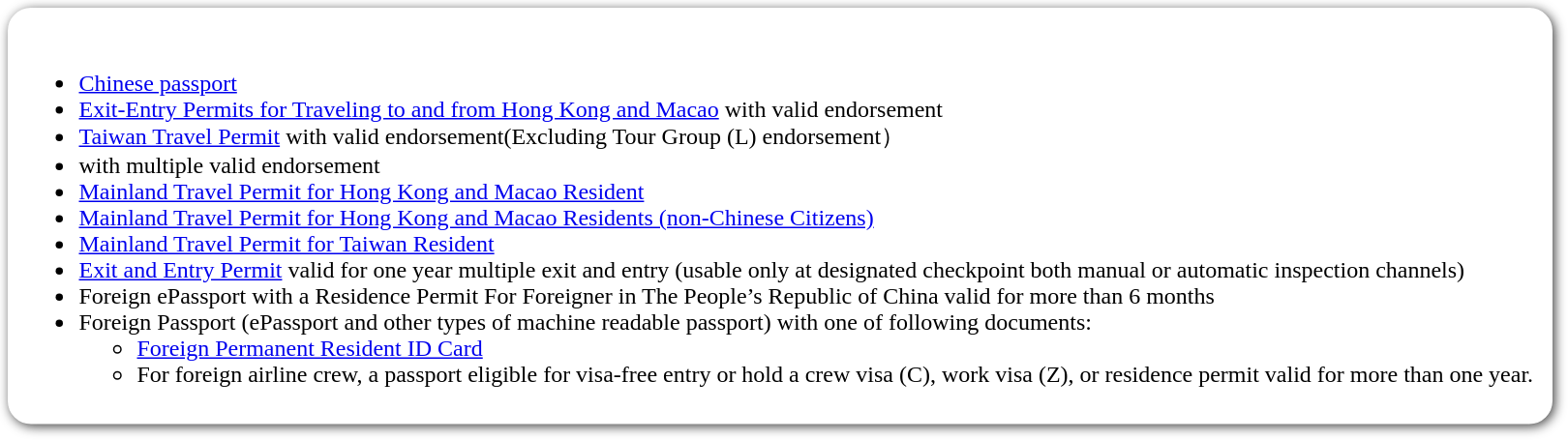<table style=" border-radius:1em; box-shadow: 0.1em 0.1em 0.5em rgba(0,0,0,0.75); background-color: white; border: 1px solid white; padding: 5px;">
<tr style="vertical-align:top;">
<td><br><ul><li><a href='#'>Chinese passport</a></li><li><a href='#'>Exit-Entry Permits for Traveling to and from Hong Kong and Macao</a> with valid endorsement</li><li><a href='#'>Taiwan Travel Permit</a> with valid endorsement(Excluding Tour Group (L) endorsement）</li><li> with multiple valid endorsement</li><li><a href='#'>Mainland Travel Permit for Hong Kong and Macao Resident</a></li><li><a href='#'> Mainland Travel Permit for Hong Kong and Macao Residents (non-Chinese Citizens)</a></li><li><a href='#'>Mainland Travel Permit for Taiwan Resident</a></li><li><a href='#'>Exit and Entry Permit</a>  valid for one year multiple exit and entry (usable only at designated checkpoint both manual or automatic inspection channels)</li><li>Foreign ePassport with a Residence Permit For Foreigner in The People’s Republic of China valid for more than 6 months</li><li>Foreign Passport (ePassport and other types of machine readable passport) with one of following documents:<ul><li><a href='#'>Foreign Permanent Resident ID Card</a></li><li>For foreign airline crew, a passport eligible for visa-free entry or hold a crew visa (C), work visa (Z), or residence permit valid for more than one year.</li></ul></li></ul></td>
<td></td>
</tr>
</table>
